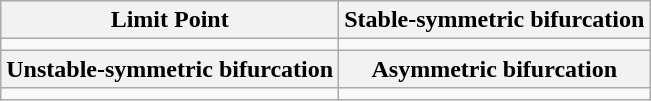<table class="wikitable">
<tr>
<th>Limit Point</th>
<th>Stable-symmetric bifurcation</th>
</tr>
<tr>
<td></td>
<td></td>
</tr>
<tr>
<th>Unstable-symmetric bifurcation</th>
<th>Asymmetric bifurcation</th>
</tr>
<tr>
<td></td>
<td></td>
</tr>
</table>
